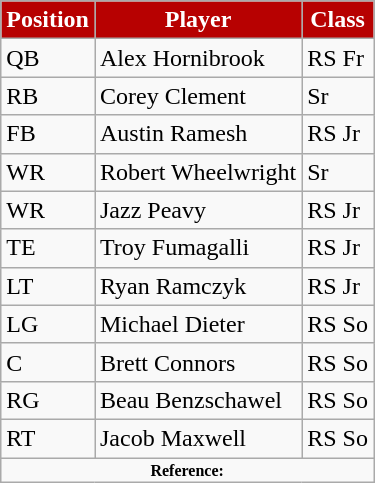<table class="wikitable">
<tr>
<th style="background:#B70101; color:#fff;">Position</th>
<th style="background:#B70101; color:#fff;">Player</th>
<th style="background:#B70101; color:#fff;">Class</th>
</tr>
<tr>
<td>QB</td>
<td>Alex Hornibrook</td>
<td>RS Fr</td>
</tr>
<tr>
<td>RB</td>
<td>Corey Clement</td>
<td>Sr</td>
</tr>
<tr>
<td>FB</td>
<td>Austin Ramesh</td>
<td>RS Jr</td>
</tr>
<tr>
<td>WR</td>
<td>Robert Wheelwright</td>
<td>Sr</td>
</tr>
<tr>
<td>WR</td>
<td>Jazz Peavy</td>
<td>RS Jr</td>
</tr>
<tr>
<td>TE</td>
<td>Troy Fumagalli</td>
<td>RS Jr</td>
</tr>
<tr>
<td>LT</td>
<td>Ryan Ramczyk</td>
<td>RS Jr</td>
</tr>
<tr>
<td>LG</td>
<td>Michael Dieter</td>
<td>RS So</td>
</tr>
<tr>
<td>C</td>
<td>Brett Connors</td>
<td>RS So</td>
</tr>
<tr>
<td>RG</td>
<td>Beau Benzschawel</td>
<td>RS So</td>
</tr>
<tr>
<td>RT</td>
<td>Jacob Maxwell</td>
<td>RS So</td>
</tr>
<tr>
<td colspan="3"  style="font-size:8pt; text-align:center;"><strong>Reference:</strong></td>
</tr>
</table>
